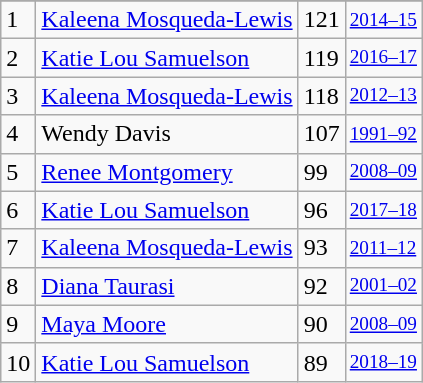<table class="wikitable">
<tr>
</tr>
<tr>
<td>1</td>
<td><a href='#'>Kaleena Mosqueda-Lewis</a></td>
<td>121</td>
<td style="font-size:80%;"><a href='#'>2014–15</a></td>
</tr>
<tr>
<td>2</td>
<td><a href='#'>Katie Lou Samuelson</a></td>
<td>119</td>
<td style="font-size:80%;"><a href='#'>2016–17</a></td>
</tr>
<tr>
<td>3</td>
<td><a href='#'>Kaleena Mosqueda-Lewis</a></td>
<td>118</td>
<td style="font-size:80%;"><a href='#'>2012–13</a></td>
</tr>
<tr>
<td>4</td>
<td>Wendy Davis</td>
<td>107</td>
<td style="font-size:80%;"><a href='#'>1991–92</a></td>
</tr>
<tr>
<td>5</td>
<td><a href='#'>Renee Montgomery</a></td>
<td>99</td>
<td style="font-size:80%;"><a href='#'>2008–09</a></td>
</tr>
<tr>
<td>6</td>
<td><a href='#'>Katie Lou Samuelson</a></td>
<td>96</td>
<td style="font-size:80%;"><a href='#'>2017–18</a></td>
</tr>
<tr>
<td>7</td>
<td><a href='#'>Kaleena Mosqueda-Lewis</a></td>
<td>93</td>
<td style="font-size:80%;"><a href='#'>2011–12</a></td>
</tr>
<tr>
<td>8</td>
<td><a href='#'>Diana Taurasi</a></td>
<td>92</td>
<td style="font-size:80%;"><a href='#'>2001–02</a></td>
</tr>
<tr>
<td>9</td>
<td><a href='#'>Maya Moore</a></td>
<td>90</td>
<td style="font-size:80%;"><a href='#'>2008–09</a></td>
</tr>
<tr>
<td>10</td>
<td><a href='#'>Katie Lou Samuelson</a></td>
<td>89</td>
<td style="font-size:80%;"><a href='#'>2018–19</a></td>
</tr>
</table>
